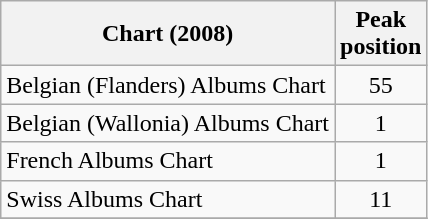<table class="wikitable sortable">
<tr>
<th>Chart (2008)</th>
<th>Peak<br>position</th>
</tr>
<tr>
<td>Belgian (Flanders) Albums Chart</td>
<td align="center">55</td>
</tr>
<tr>
<td>Belgian (Wallonia) Albums Chart</td>
<td align="center">1</td>
</tr>
<tr>
<td>French Albums Chart</td>
<td align="center">1</td>
</tr>
<tr>
<td>Swiss Albums Chart</td>
<td align="center">11</td>
</tr>
<tr>
</tr>
</table>
